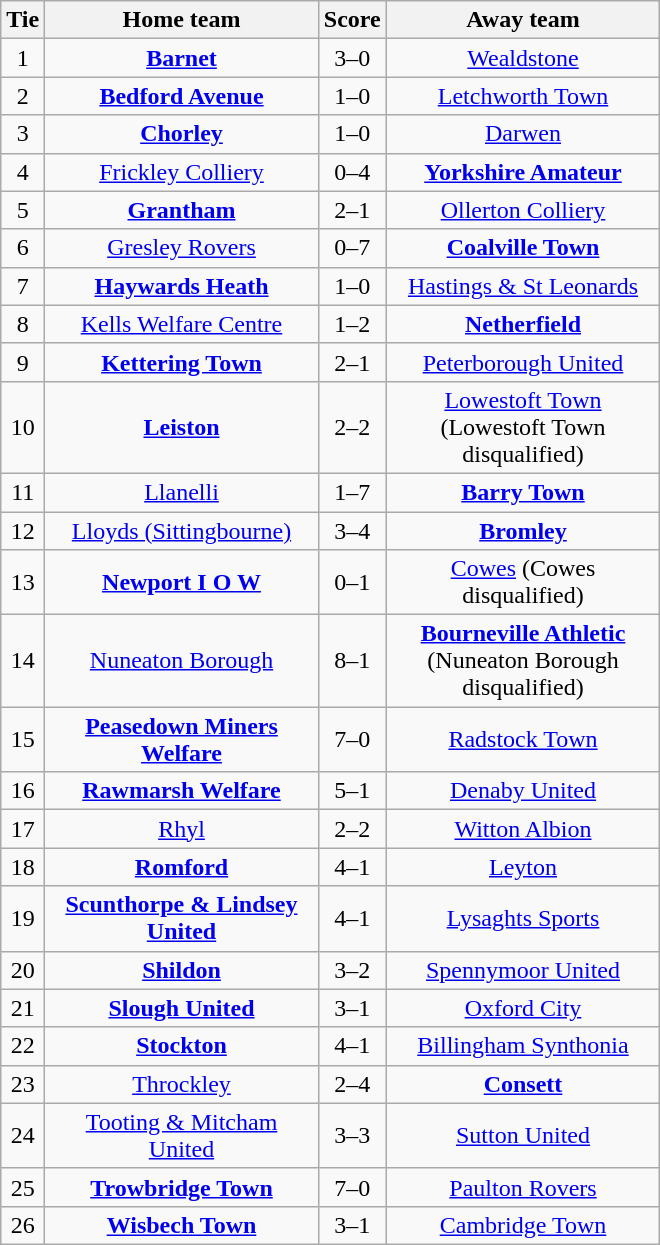<table class="wikitable" style="text-align:center;">
<tr>
<th width=20>Tie</th>
<th width=175>Home team</th>
<th width=20>Score</th>
<th width=175>Away team</th>
</tr>
<tr>
<td>1</td>
<td><strong><a href='#'>Barnet</a></strong></td>
<td>3–0</td>
<td><a href='#'>Wealdstone</a></td>
</tr>
<tr>
<td>2</td>
<td><strong><a href='#'>Bedford Avenue</a></strong></td>
<td>1–0</td>
<td><a href='#'>Letchworth Town</a></td>
</tr>
<tr>
<td>3</td>
<td><strong><a href='#'>Chorley</a></strong></td>
<td>1–0</td>
<td><a href='#'>Darwen</a></td>
</tr>
<tr>
<td>4</td>
<td><a href='#'>Frickley Colliery</a></td>
<td>0–4</td>
<td><strong><a href='#'>Yorkshire Amateur</a></strong></td>
</tr>
<tr>
<td>5</td>
<td><strong><a href='#'>Grantham</a></strong></td>
<td>2–1</td>
<td><a href='#'>Ollerton Colliery</a></td>
</tr>
<tr>
<td>6</td>
<td><a href='#'>Gresley Rovers</a></td>
<td>0–7</td>
<td><strong><a href='#'>Coalville Town</a></strong></td>
</tr>
<tr>
<td>7</td>
<td><strong><a href='#'>Haywards Heath</a></strong></td>
<td>1–0</td>
<td><a href='#'>Hastings & St Leonards</a></td>
</tr>
<tr>
<td>8</td>
<td><a href='#'>Kells Welfare Centre</a></td>
<td>1–2</td>
<td><strong><a href='#'>Netherfield</a></strong></td>
</tr>
<tr>
<td>9</td>
<td><strong><a href='#'>Kettering Town</a></strong></td>
<td>2–1</td>
<td><a href='#'>Peterborough United</a></td>
</tr>
<tr>
<td>10</td>
<td><strong><a href='#'>Leiston</a></strong></td>
<td>2–2</td>
<td><a href='#'>Lowestoft Town</a> (Lowestoft Town disqualified)</td>
</tr>
<tr>
<td>11</td>
<td><a href='#'>Llanelli</a></td>
<td>1–7</td>
<td><strong><a href='#'>Barry Town</a></strong></td>
</tr>
<tr>
<td>12</td>
<td><a href='#'>Lloyds (Sittingbourne)</a></td>
<td>3–4</td>
<td><strong><a href='#'>Bromley</a></strong></td>
</tr>
<tr>
<td>13</td>
<td><strong><a href='#'>Newport I O W</a></strong></td>
<td>0–1</td>
<td><a href='#'>Cowes</a> (Cowes disqualified)</td>
</tr>
<tr>
<td>14</td>
<td><a href='#'>Nuneaton Borough</a></td>
<td>8–1</td>
<td><strong><a href='#'>Bourneville Athletic</a></strong> (Nuneaton Borough disqualified)</td>
</tr>
<tr>
<td>15</td>
<td><strong><a href='#'>Peasedown Miners Welfare</a></strong></td>
<td>7–0</td>
<td><a href='#'>Radstock Town</a></td>
</tr>
<tr>
<td>16</td>
<td><strong><a href='#'>Rawmarsh Welfare</a></strong></td>
<td>5–1</td>
<td><a href='#'>Denaby United</a></td>
</tr>
<tr>
<td>17</td>
<td><a href='#'>Rhyl</a></td>
<td>2–2</td>
<td><a href='#'>Witton Albion</a></td>
</tr>
<tr>
<td>18</td>
<td><strong><a href='#'>Romford</a></strong></td>
<td>4–1</td>
<td><a href='#'>Leyton</a></td>
</tr>
<tr>
<td>19</td>
<td><strong><a href='#'>Scunthorpe & Lindsey United</a></strong></td>
<td>4–1</td>
<td><a href='#'>Lysaghts Sports</a></td>
</tr>
<tr>
<td>20</td>
<td><strong><a href='#'>Shildon</a></strong></td>
<td>3–2</td>
<td><a href='#'>Spennymoor United</a></td>
</tr>
<tr>
<td>21</td>
<td><strong><a href='#'>Slough United</a></strong></td>
<td>3–1</td>
<td><a href='#'>Oxford City</a></td>
</tr>
<tr>
<td>22</td>
<td><strong><a href='#'>Stockton</a></strong></td>
<td>4–1</td>
<td><a href='#'>Billingham Synthonia</a></td>
</tr>
<tr>
<td>23</td>
<td><a href='#'>Throckley</a></td>
<td>2–4</td>
<td><strong><a href='#'>Consett</a></strong></td>
</tr>
<tr>
<td>24</td>
<td><a href='#'>Tooting & Mitcham United</a></td>
<td>3–3</td>
<td><a href='#'>Sutton United</a></td>
</tr>
<tr>
<td>25</td>
<td><strong><a href='#'>Trowbridge Town</a></strong></td>
<td>7–0</td>
<td><a href='#'>Paulton Rovers</a></td>
</tr>
<tr>
<td>26</td>
<td><strong><a href='#'>Wisbech Town</a></strong></td>
<td>3–1</td>
<td><a href='#'>Cambridge Town</a></td>
</tr>
</table>
